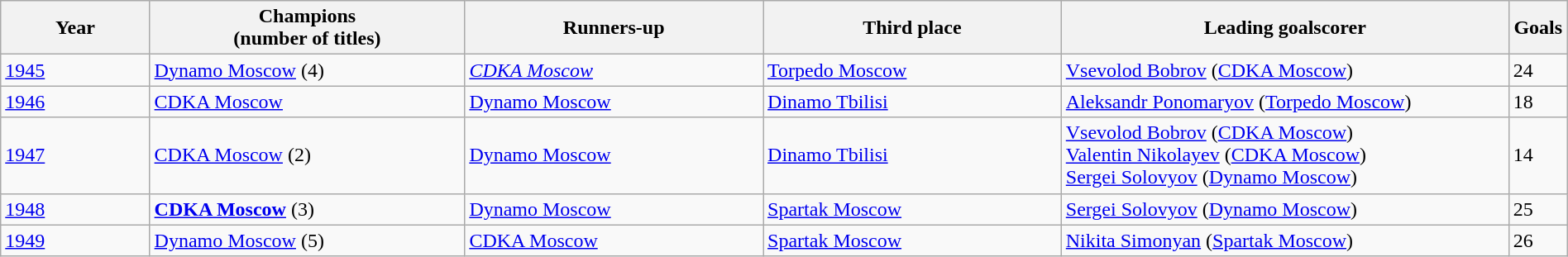<table class="wikitable" style="width:100%;">
<tr>
<th width=9%>Year</th>
<th width=19%>Champions<br>(number of titles)</th>
<th width=18%>Runners-up</th>
<th width=18%>Third place</th>
<th width=27%>Leading goalscorer</th>
<th width=1%>Goals</th>
</tr>
<tr>
<td><a href='#'>1945</a></td>
<td><a href='#'>Dynamo Moscow</a> (4)</td>
<td><em><a href='#'>CDKA Moscow</a></em></td>
<td><a href='#'>Torpedo Moscow</a></td>
<td><a href='#'>Vsevolod Bobrov</a> (<a href='#'>CDKA Moscow</a>)</td>
<td>24</td>
</tr>
<tr>
<td><a href='#'>1946</a></td>
<td><a href='#'>CDKA Moscow</a></td>
<td><a href='#'>Dynamo Moscow</a></td>
<td><a href='#'>Dinamo Tbilisi</a></td>
<td><a href='#'>Aleksandr Ponomaryov</a> (<a href='#'>Torpedo Moscow</a>)</td>
<td>18</td>
</tr>
<tr>
<td><a href='#'>1947</a></td>
<td><a href='#'>CDKA Moscow</a> (2)</td>
<td><a href='#'>Dynamo Moscow</a></td>
<td><a href='#'>Dinamo Tbilisi</a></td>
<td><a href='#'>Vsevolod Bobrov</a> (<a href='#'>CDKA Moscow</a>)<br><a href='#'>Valentin Nikolayev</a> (<a href='#'>CDKA Moscow</a>)<br><a href='#'>Sergei Solovyov</a> (<a href='#'>Dynamo Moscow</a>)</td>
<td>14</td>
</tr>
<tr>
<td><a href='#'>1948</a></td>
<td><strong><a href='#'>CDKA Moscow</a></strong> (3)</td>
<td><a href='#'>Dynamo Moscow</a></td>
<td><a href='#'>Spartak Moscow</a></td>
<td><a href='#'>Sergei Solovyov</a> (<a href='#'>Dynamo Moscow</a>)</td>
<td>25</td>
</tr>
<tr>
<td><a href='#'>1949</a></td>
<td><a href='#'>Dynamo Moscow</a> (5)</td>
<td><a href='#'>CDKA Moscow</a></td>
<td><a href='#'>Spartak Moscow</a></td>
<td><a href='#'>Nikita Simonyan</a> (<a href='#'>Spartak Moscow</a>)</td>
<td>26</td>
</tr>
</table>
